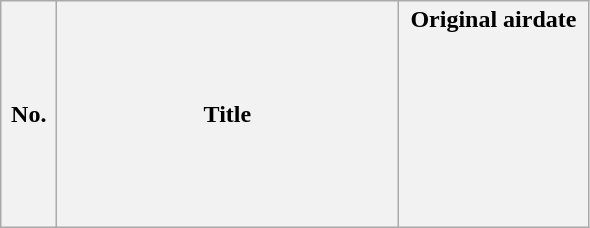<table class="wikitable plainrowheaders">
<tr>
<th width="30">No.</th>
<th width="220">Title</th>
<th width="120">Original airdate<br><br><br><br><br><br><br><br></th>
</tr>
</table>
